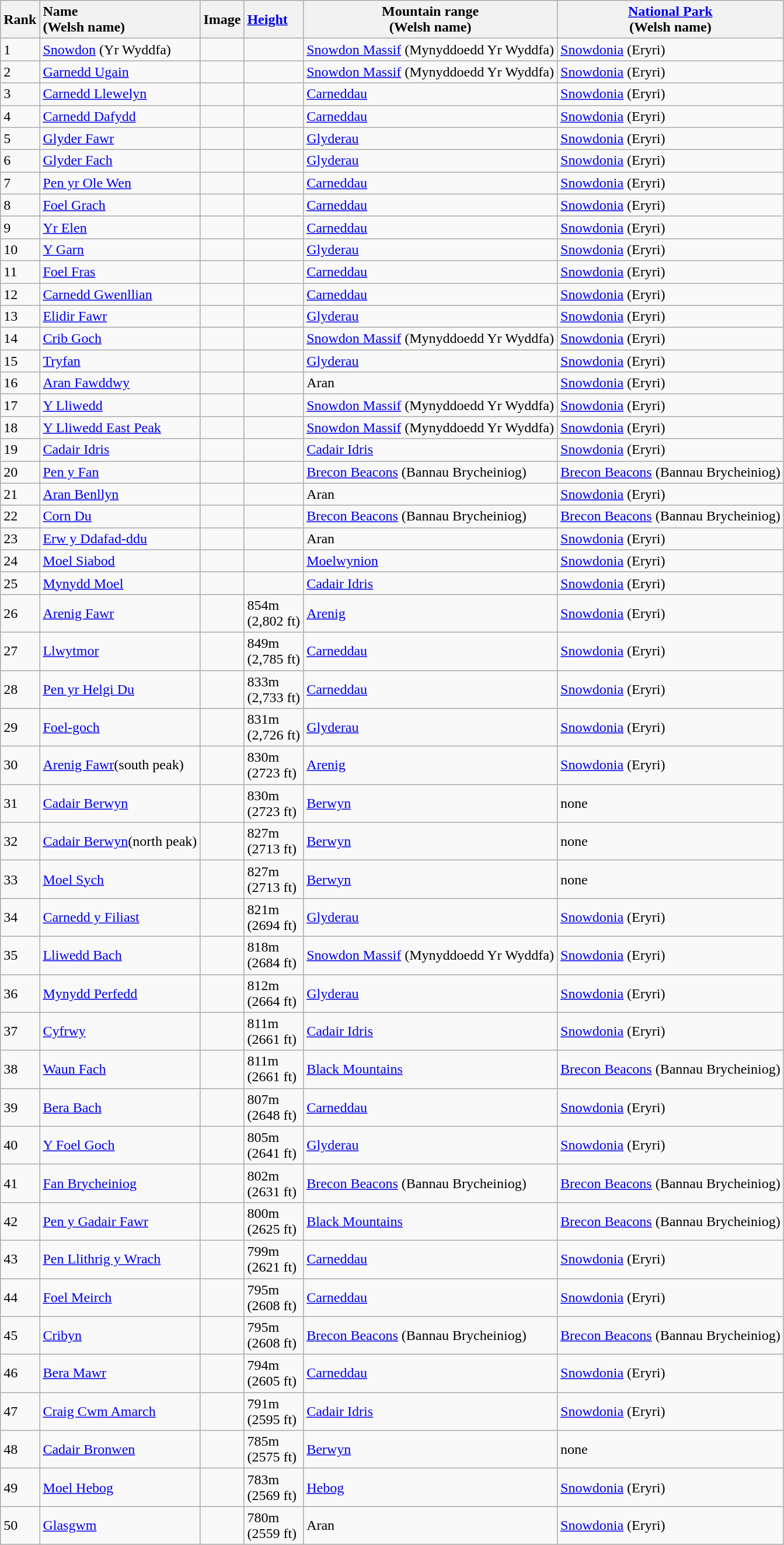<table class="wikitable sortable" style="text-align:left">
<tr>
<th style="text-align:left">Rank</th>
<th style="text-align:left">Name<br>(Welsh name)</th>
<th>Image</th>
<th style="text-align:left"><a href='#'>Height</a></th>
<th>Mountain range<br>(Welsh name)</th>
<th><a href='#'>National Park</a><br>(Welsh name)</th>
</tr>
<tr>
<td>1</td>
<td><a href='#'>Snowdon</a> (Yr Wyddfa)</td>
<td></td>
<td></td>
<td><a href='#'>Snowdon Massif</a> (Mynyddoedd Yr Wyddfa)</td>
<td><a href='#'>Snowdonia</a> (Eryri)</td>
</tr>
<tr>
<td>2</td>
<td><a href='#'>Garnedd Ugain</a></td>
<td></td>
<td></td>
<td><a href='#'>Snowdon Massif</a> (Mynyddoedd Yr Wyddfa)</td>
<td><a href='#'>Snowdonia</a> (Eryri)</td>
</tr>
<tr>
<td>3</td>
<td><a href='#'>Carnedd Llewelyn</a></td>
<td></td>
<td></td>
<td><a href='#'>Carneddau</a></td>
<td><a href='#'>Snowdonia</a> (Eryri)</td>
</tr>
<tr>
<td>4</td>
<td><a href='#'>Carnedd Dafydd</a></td>
<td></td>
<td></td>
<td><a href='#'>Carneddau</a></td>
<td><a href='#'>Snowdonia</a> (Eryri)</td>
</tr>
<tr>
<td>5</td>
<td><a href='#'>Glyder Fawr</a></td>
<td></td>
<td></td>
<td><a href='#'>Glyderau</a></td>
<td><a href='#'>Snowdonia</a> (Eryri)</td>
</tr>
<tr>
<td>6</td>
<td><a href='#'>Glyder Fach</a></td>
<td></td>
<td></td>
<td><a href='#'>Glyderau</a></td>
<td><a href='#'>Snowdonia</a> (Eryri)</td>
</tr>
<tr>
<td>7</td>
<td><a href='#'>Pen yr Ole Wen</a></td>
<td></td>
<td></td>
<td><a href='#'>Carneddau</a></td>
<td><a href='#'>Snowdonia</a> (Eryri)</td>
</tr>
<tr>
<td>8</td>
<td><a href='#'>Foel Grach</a></td>
<td></td>
<td></td>
<td><a href='#'>Carneddau</a></td>
<td><a href='#'>Snowdonia</a> (Eryri)</td>
</tr>
<tr>
<td>9</td>
<td><a href='#'>Yr Elen</a></td>
<td></td>
<td></td>
<td><a href='#'>Carneddau</a></td>
<td><a href='#'>Snowdonia</a> (Eryri)</td>
</tr>
<tr>
<td>10</td>
<td><a href='#'>Y Garn</a></td>
<td></td>
<td></td>
<td><a href='#'>Glyderau</a></td>
<td><a href='#'>Snowdonia</a> (Eryri)</td>
</tr>
<tr>
<td>11</td>
<td><a href='#'>Foel Fras</a></td>
<td></td>
<td></td>
<td><a href='#'>Carneddau</a></td>
<td><a href='#'>Snowdonia</a> (Eryri)</td>
</tr>
<tr>
<td>12</td>
<td><a href='#'>Carnedd Gwenllian</a></td>
<td></td>
<td></td>
<td><a href='#'>Carneddau</a></td>
<td><a href='#'>Snowdonia</a> (Eryri)</td>
</tr>
<tr>
<td>13</td>
<td><a href='#'>Elidir Fawr</a></td>
<td></td>
<td></td>
<td><a href='#'>Glyderau</a></td>
<td><a href='#'>Snowdonia</a> (Eryri)</td>
</tr>
<tr>
<td>14</td>
<td><a href='#'>Crib Goch</a></td>
<td></td>
<td></td>
<td><a href='#'>Snowdon Massif</a> (Mynyddoedd Yr Wyddfa)</td>
<td><a href='#'>Snowdonia</a> (Eryri)</td>
</tr>
<tr>
<td>15</td>
<td><a href='#'>Tryfan</a></td>
<td></td>
<td></td>
<td><a href='#'>Glyderau</a></td>
<td><a href='#'>Snowdonia</a> (Eryri)</td>
</tr>
<tr>
<td>16</td>
<td><a href='#'>Aran Fawddwy</a></td>
<td></td>
<td></td>
<td>Aran</td>
<td><a href='#'>Snowdonia</a> (Eryri)</td>
</tr>
<tr>
<td>17</td>
<td><a href='#'>Y Lliwedd</a></td>
<td></td>
<td></td>
<td><a href='#'>Snowdon Massif</a> (Mynyddoedd Yr Wyddfa)</td>
<td><a href='#'>Snowdonia</a> (Eryri)</td>
</tr>
<tr>
<td>18</td>
<td><a href='#'>Y Lliwedd East Peak</a></td>
<td></td>
<td></td>
<td><a href='#'>Snowdon Massif</a> (Mynyddoedd Yr Wyddfa)</td>
<td><a href='#'>Snowdonia</a> (Eryri)</td>
</tr>
<tr>
<td>19</td>
<td><a href='#'>Cadair Idris</a></td>
<td></td>
<td></td>
<td><a href='#'>Cadair Idris</a></td>
<td><a href='#'>Snowdonia</a> (Eryri)</td>
</tr>
<tr>
<td>20</td>
<td><a href='#'>Pen y Fan</a></td>
<td></td>
<td></td>
<td><a href='#'>Brecon Beacons</a> (Bannau Brycheiniog)</td>
<td><a href='#'>Brecon Beacons</a> (Bannau Brycheiniog)</td>
</tr>
<tr>
<td>21</td>
<td><a href='#'>Aran Benllyn</a></td>
<td></td>
<td></td>
<td>Aran</td>
<td><a href='#'>Snowdonia</a> (Eryri)</td>
</tr>
<tr>
<td>22</td>
<td><a href='#'>Corn Du</a></td>
<td></td>
<td></td>
<td><a href='#'>Brecon Beacons</a> (Bannau Brycheiniog)</td>
<td><a href='#'>Brecon Beacons</a> (Bannau Brycheiniog)</td>
</tr>
<tr>
<td>23</td>
<td><a href='#'>Erw y Ddafad-ddu</a></td>
<td></td>
<td></td>
<td>Aran</td>
<td><a href='#'>Snowdonia</a> (Eryri)</td>
</tr>
<tr>
<td>24</td>
<td><a href='#'>Moel Siabod</a></td>
<td></td>
<td></td>
<td><a href='#'>Moelwynion</a></td>
<td><a href='#'>Snowdonia</a> (Eryri)</td>
</tr>
<tr>
<td>25</td>
<td><a href='#'>Mynydd Moel</a></td>
<td></td>
<td></td>
<td><a href='#'>Cadair Idris</a></td>
<td><a href='#'>Snowdonia</a> (Eryri)</td>
</tr>
<tr>
<td>26</td>
<td><a href='#'>Arenig Fawr</a></td>
<td></td>
<td>854m<br>(2,802 ft)</td>
<td><a href='#'>Arenig</a></td>
<td><a href='#'>Snowdonia</a> (Eryri)</td>
</tr>
<tr>
<td>27</td>
<td><a href='#'>Llwytmor</a></td>
<td></td>
<td>849m<br>(2,785 ft)</td>
<td><a href='#'>Carneddau</a></td>
<td><a href='#'>Snowdonia</a> (Eryri)</td>
</tr>
<tr>
<td>28</td>
<td><a href='#'>Pen yr Helgi Du</a></td>
<td></td>
<td>833m<br>(2,733 ft)</td>
<td><a href='#'>Carneddau</a></td>
<td><a href='#'>Snowdonia</a> (Eryri)</td>
</tr>
<tr>
<td>29</td>
<td><a href='#'>Foel-goch</a></td>
<td></td>
<td>831m<br>(2,726 ft)</td>
<td><a href='#'>Glyderau</a></td>
<td><a href='#'>Snowdonia</a> (Eryri)</td>
</tr>
<tr>
<td>30</td>
<td><a href='#'>Arenig Fawr</a>(south peak)</td>
<td></td>
<td>830m<br>(2723 ft)</td>
<td><a href='#'>Arenig</a></td>
<td><a href='#'>Snowdonia</a> (Eryri)</td>
</tr>
<tr>
<td>31</td>
<td><a href='#'>Cadair Berwyn</a></td>
<td></td>
<td>830m<br>(2723 ft)</td>
<td><a href='#'>Berwyn</a></td>
<td>none</td>
</tr>
<tr>
<td>32</td>
<td><a href='#'>Cadair Berwyn</a>(north peak)</td>
<td></td>
<td>827m<br>(2713 ft)</td>
<td><a href='#'>Berwyn</a></td>
<td>none</td>
</tr>
<tr>
<td>33</td>
<td><a href='#'>Moel Sych</a></td>
<td></td>
<td>827m<br>(2713 ft)</td>
<td><a href='#'>Berwyn</a></td>
<td>none</td>
</tr>
<tr>
<td>34</td>
<td><a href='#'>Carnedd y Filiast</a></td>
<td></td>
<td>821m<br>(2694 ft)</td>
<td><a href='#'>Glyderau</a></td>
<td><a href='#'>Snowdonia</a> (Eryri)</td>
</tr>
<tr>
<td>35</td>
<td><a href='#'>Lliwedd Bach</a></td>
<td></td>
<td>818m<br>(2684 ft)</td>
<td><a href='#'>Snowdon Massif</a> (Mynyddoedd Yr Wyddfa)</td>
<td><a href='#'>Snowdonia</a> (Eryri)</td>
</tr>
<tr>
<td>36</td>
<td><a href='#'>Mynydd Perfedd</a></td>
<td></td>
<td>812m<br>(2664 ft)</td>
<td><a href='#'>Glyderau</a></td>
<td><a href='#'>Snowdonia</a> (Eryri)</td>
</tr>
<tr>
<td>37</td>
<td><a href='#'>Cyfrwy</a></td>
<td></td>
<td>811m<br>(2661 ft)</td>
<td><a href='#'>Cadair Idris</a></td>
<td><a href='#'>Snowdonia</a> (Eryri)</td>
</tr>
<tr>
<td>38</td>
<td><a href='#'>Waun Fach</a></td>
<td></td>
<td>811m<br>(2661 ft)</td>
<td><a href='#'>Black Mountains</a></td>
<td><a href='#'>Brecon Beacons</a> (Bannau Brycheiniog)</td>
</tr>
<tr>
<td>39</td>
<td><a href='#'>Bera Bach</a></td>
<td></td>
<td>807m<br>(2648 ft)</td>
<td><a href='#'>Carneddau</a></td>
<td><a href='#'>Snowdonia</a> (Eryri)</td>
</tr>
<tr>
<td>40</td>
<td><a href='#'>Y Foel Goch</a></td>
<td></td>
<td>805m<br>(2641 ft)</td>
<td><a href='#'>Glyderau</a></td>
<td><a href='#'>Snowdonia</a> (Eryri)</td>
</tr>
<tr>
<td>41</td>
<td><a href='#'>Fan Brycheiniog</a></td>
<td></td>
<td>802m<br>(2631 ft)</td>
<td><a href='#'>Brecon Beacons</a> (Bannau Brycheiniog)</td>
<td><a href='#'>Brecon Beacons</a> (Bannau Brycheiniog)</td>
</tr>
<tr>
<td>42</td>
<td><a href='#'>Pen y Gadair Fawr</a></td>
<td></td>
<td>800m<br>(2625 ft)</td>
<td><a href='#'>Black Mountains</a></td>
<td><a href='#'>Brecon Beacons</a> (Bannau Brycheiniog)</td>
</tr>
<tr>
<td>43</td>
<td><a href='#'>Pen Llithrig y Wrach</a></td>
<td></td>
<td>799m<br>(2621 ft)</td>
<td><a href='#'>Carneddau</a></td>
<td><a href='#'>Snowdonia</a> (Eryri)</td>
</tr>
<tr>
<td>44</td>
<td><a href='#'>Foel Meirch</a></td>
<td></td>
<td>795m<br>(2608 ft)</td>
<td><a href='#'>Carneddau</a></td>
<td><a href='#'>Snowdonia</a> (Eryri)</td>
</tr>
<tr>
<td>45</td>
<td><a href='#'>Cribyn</a></td>
<td></td>
<td>795m<br>(2608 ft)</td>
<td><a href='#'>Brecon Beacons</a> (Bannau Brycheiniog)</td>
<td><a href='#'>Brecon Beacons</a> (Bannau Brycheiniog)</td>
</tr>
<tr>
<td>46</td>
<td><a href='#'>Bera Mawr</a></td>
<td></td>
<td>794m<br>(2605 ft)</td>
<td><a href='#'>Carneddau</a></td>
<td><a href='#'>Snowdonia</a> (Eryri)</td>
</tr>
<tr>
<td>47</td>
<td><a href='#'>Craig Cwm Amarch</a></td>
<td></td>
<td>791m<br>(2595 ft)</td>
<td><a href='#'>Cadair Idris</a></td>
<td><a href='#'>Snowdonia</a> (Eryri)</td>
</tr>
<tr>
<td>48</td>
<td><a href='#'>Cadair Bronwen</a></td>
<td></td>
<td>785m<br>(2575 ft)</td>
<td><a href='#'>Berwyn</a></td>
<td>none</td>
</tr>
<tr>
<td>49</td>
<td><a href='#'>Moel Hebog</a></td>
<td></td>
<td>783m<br>(2569 ft)</td>
<td><a href='#'>Hebog</a></td>
<td><a href='#'>Snowdonia</a> (Eryri)</td>
</tr>
<tr>
<td>50</td>
<td><a href='#'>Glasgwm</a></td>
<td></td>
<td>780m<br>(2559 ft)</td>
<td>Aran</td>
<td><a href='#'>Snowdonia</a> (Eryri)</td>
</tr>
</table>
